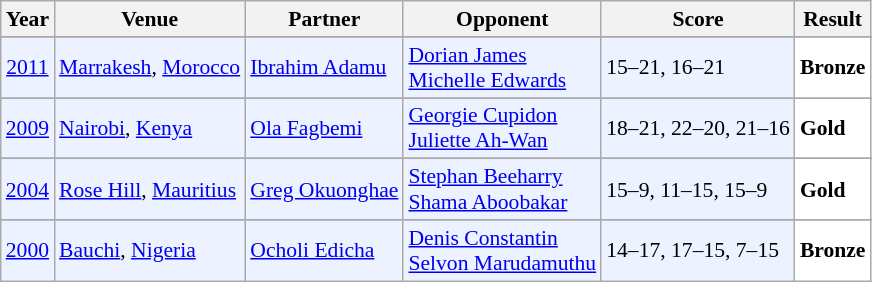<table class="sortable wikitable" style="font-size: 90%;">
<tr>
<th>Year</th>
<th>Venue</th>
<th>Partner</th>
<th>Opponent</th>
<th>Score</th>
<th>Result</th>
</tr>
<tr>
</tr>
<tr style="background:#ECF2FF">
<td align="center"><a href='#'>2011</a></td>
<td align="left"><a href='#'>Marrakesh</a>, <a href='#'>Morocco</a></td>
<td align="left"> <a href='#'>Ibrahim Adamu</a></td>
<td align="left"> <a href='#'>Dorian James</a><br> <a href='#'>Michelle Edwards</a></td>
<td align="left">15–21, 16–21</td>
<td style="text-align:left; background:white"> <strong>Bronze</strong></td>
</tr>
<tr>
</tr>
<tr style="background:#ECF2FF">
<td align="center"><a href='#'>2009</a></td>
<td align="left"><a href='#'>Nairobi</a>, <a href='#'>Kenya</a></td>
<td align="left"> <a href='#'>Ola Fagbemi</a></td>
<td align="left"> <a href='#'>Georgie Cupidon</a><br> <a href='#'>Juliette Ah-Wan</a></td>
<td align="left">18–21, 22–20, 21–16</td>
<td style="text-align:left; background:white"> <strong>Gold</strong></td>
</tr>
<tr>
</tr>
<tr style="background:#ECF2FF">
<td align="center"><a href='#'>2004</a></td>
<td align="left"><a href='#'>Rose Hill</a>, <a href='#'>Mauritius</a></td>
<td align="left"> <a href='#'>Greg Okuonghae</a></td>
<td align="left"> <a href='#'>Stephan Beeharry</a><br> <a href='#'>Shama Aboobakar</a></td>
<td align="left">15–9, 11–15, 15–9</td>
<td style="text-align:left; background:white"> <strong>Gold</strong></td>
</tr>
<tr>
</tr>
<tr style="background:#ECF2FF">
<td align="center"><a href='#'>2000</a></td>
<td align="left"><a href='#'>Bauchi</a>, <a href='#'>Nigeria</a></td>
<td align="left"> <a href='#'>Ocholi Edicha</a></td>
<td align="left"> <a href='#'>Denis Constantin</a><br> <a href='#'>Selvon Marudamuthu</a></td>
<td align="left">14–17, 17–15, 7–15</td>
<td style="text-align:left; background:white"> <strong>Bronze</strong></td>
</tr>
</table>
